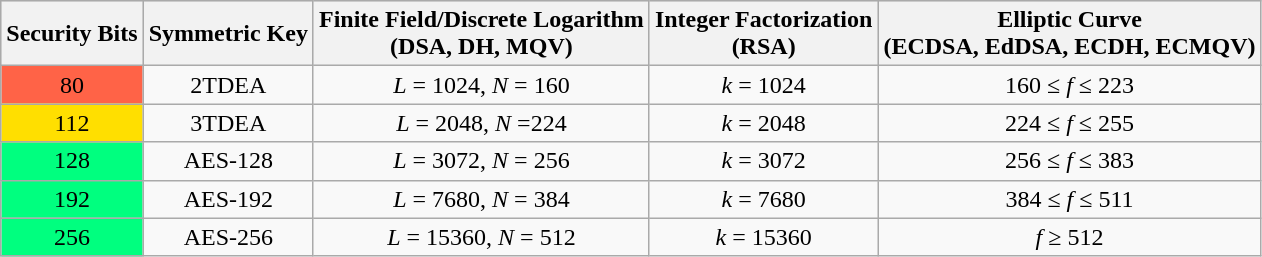<table class="wikitable">
<tr style="background:#DADADA">
<th>Security Bits</th>
<th>Symmetric Key</th>
<th>Finite Field/Discrete Logarithm<br>(DSA, DH, MQV)</th>
<th>Integer Factorization<br>(RSA)</th>
<th>Elliptic Curve<br>(ECDSA, EdDSA, ECDH, ECMQV)</th>
</tr>
<tr align="center">
<td style="background:#FF6347">80</td>
<td>2TDEA</td>
<td><em>L</em> = 1024, <em>N</em> = 160</td>
<td><em>k</em> = 1024</td>
<td>160 ≤ <em>f</em> ≤ 223</td>
</tr>
<tr align="center">
<td style="background:#FFDF00">112</td>
<td>3TDEA</td>
<td><em>L</em> = 2048, <em>N</em> =224</td>
<td><em>k</em> = 2048</td>
<td>224 ≤ <em>f</em> ≤ 255</td>
</tr>
<tr align="center">
<td style="background:#00FF7F">128</td>
<td>AES-128</td>
<td><em>L</em> = 3072, <em>N</em> = 256</td>
<td><em>k</em> = 3072</td>
<td>256 ≤ <em>f</em> ≤ 383</td>
</tr>
<tr align="center">
<td style="background:#00FF7F">192</td>
<td>AES-192</td>
<td><em>L</em> = 7680, <em>N</em> = 384</td>
<td><em>k</em> = 7680</td>
<td>384 ≤ <em>f</em> ≤ 511</td>
</tr>
<tr align="center">
<td style="background:#00FF7F">256</td>
<td>AES-256</td>
<td><em>L</em> = 15360, <em>N</em> = 512</td>
<td><em>k</em> = 15360</td>
<td><em>f</em> ≥ 512</td>
</tr>
</table>
